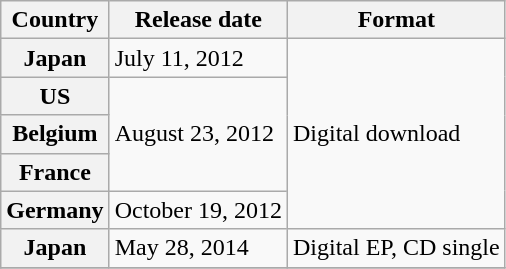<table class="wikitable plainrowheaders">
<tr>
<th scope="col">Country</th>
<th scope="col">Release date</th>
<th scope="col">Format</th>
</tr>
<tr>
<th scope="row">Japan</th>
<td>July 11, 2012</td>
<td rowspan="5">Digital download</td>
</tr>
<tr>
<th scope="row">US</th>
<td rowspan="3">August 23, 2012</td>
</tr>
<tr>
<th scope="row">Belgium</th>
</tr>
<tr>
<th scope="row">France</th>
</tr>
<tr>
<th scope="row">Germany</th>
<td>October 19, 2012</td>
</tr>
<tr>
<th scope="row">Japan</th>
<td>May 28, 2014</td>
<td>Digital EP, CD single</td>
</tr>
<tr>
</tr>
</table>
